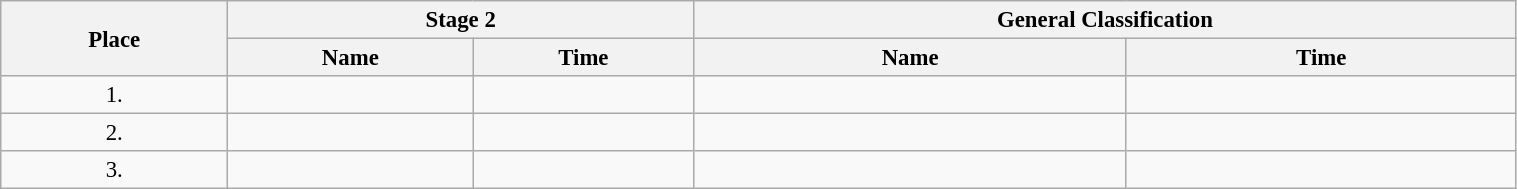<table class=wikitable style="font-size:95%" width="80%">
<tr>
<th rowspan="2">Place</th>
<th colspan="2">Stage 2</th>
<th colspan="2">General Classification</th>
</tr>
<tr>
<th>Name</th>
<th>Time</th>
<th>Name</th>
<th>Time</th>
</tr>
<tr>
<td align="center">1.</td>
<td></td>
<td></td>
<td></td>
<td></td>
</tr>
<tr>
<td align="center">2.</td>
<td></td>
<td></td>
<td></td>
<td></td>
</tr>
<tr>
<td align="center">3.</td>
<td></td>
<td></td>
<td></td>
<td></td>
</tr>
</table>
